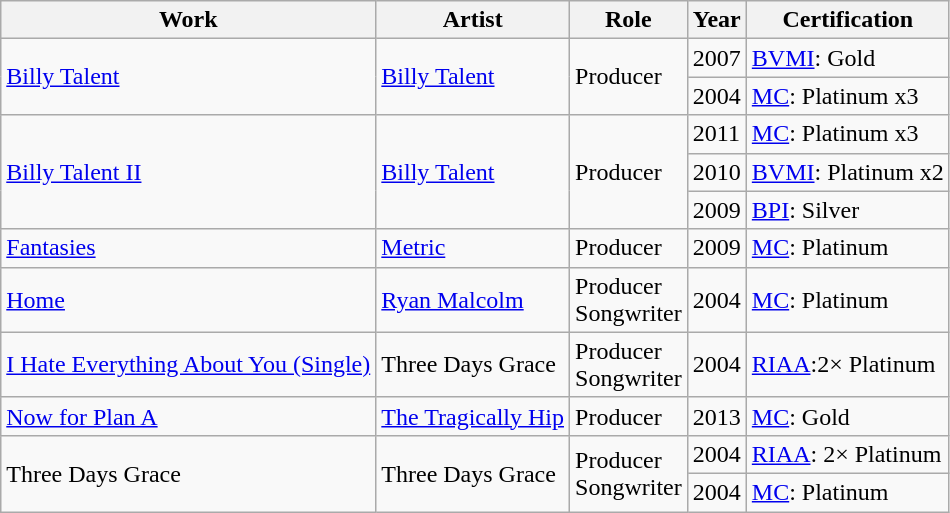<table class="wikitable sortable">
<tr>
<th>Work</th>
<th>Artist</th>
<th class="unsortable">Role</th>
<th>Year</th>
<th>Certification</th>
</tr>
<tr>
<td rowspan="2"><a href='#'>Billy Talent</a></td>
<td rowspan="2"><a href='#'>Billy Talent</a></td>
<td rowspan="2">Producer</td>
<td>2007</td>
<td><a href='#'>BVMI</a>: Gold</td>
</tr>
<tr>
<td>2004</td>
<td><a href='#'>MC</a>: Platinum x3</td>
</tr>
<tr>
<td rowspan="3"><a href='#'>Billy Talent II</a></td>
<td rowspan="3"><a href='#'>Billy Talent</a></td>
<td rowspan="3">Producer</td>
<td>2011</td>
<td><a href='#'>MC</a>: Platinum x3</td>
</tr>
<tr>
<td>2010</td>
<td><a href='#'>BVMI</a>: Platinum x2</td>
</tr>
<tr>
<td>2009</td>
<td><a href='#'>BPI</a>: Silver</td>
</tr>
<tr>
<td><a href='#'>Fantasies</a></td>
<td><a href='#'>Metric</a></td>
<td>Producer</td>
<td>2009</td>
<td><a href='#'>MC</a>: Platinum</td>
</tr>
<tr>
<td><a href='#'>Home</a></td>
<td><a href='#'>Ryan Malcolm</a></td>
<td>Producer <br> Songwriter</td>
<td>2004</td>
<td><a href='#'>MC</a>: Platinum</td>
</tr>
<tr>
<td><a href='#'> I Hate Everything About You (Single)</a></td>
<td>Three Days Grace</td>
<td>Producer <br> Songwriter</td>
<td>2004</td>
<td><a href='#'>RIAA</a>:2× Platinum</td>
</tr>
<tr>
<td><a href='#'>Now for Plan A</a></td>
<td><a href='#'>The Tragically Hip</a></td>
<td>Producer</td>
<td>2013</td>
<td><a href='#'>MC</a>: Gold</td>
</tr>
<tr>
<td rowspan ="2">Three Days Grace</td>
<td rowspan="2">Three Days Grace</td>
<td rowspan="2">Producer <br> Songwriter</td>
<td>2004</td>
<td><a href='#'>RIAA</a>: 2× Platinum</td>
</tr>
<tr>
<td>2004</td>
<td><a href='#'>MC</a>: Platinum</td>
</tr>
</table>
